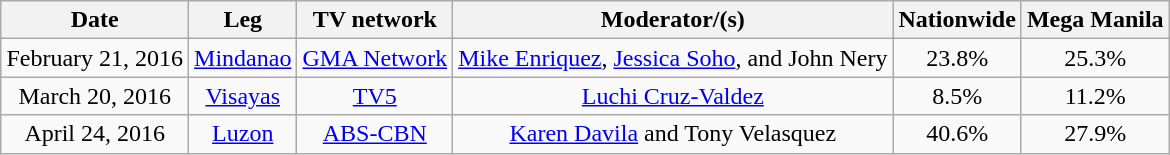<table class="wikitable sortable"  style="margin-left: auto; margin-right: auto; text-align:center;">
<tr>
<th>Date</th>
<th>Leg</th>
<th>TV network</th>
<th>Moderator/(s)</th>
<th>Nationwide</th>
<th>Mega Manila</th>
</tr>
<tr>
<td>February 21, 2016</td>
<td><a href='#'>Mindanao</a></td>
<td><a href='#'>GMA Network</a></td>
<td><a href='#'>Mike Enriquez</a>, <a href='#'>Jessica Soho</a>, and John Nery</td>
<td>23.8%</td>
<td>25.3%</td>
</tr>
<tr>
<td>March 20, 2016</td>
<td><a href='#'>Visayas</a></td>
<td><a href='#'>TV5</a></td>
<td><a href='#'>Luchi Cruz-Valdez</a></td>
<td>8.5%</td>
<td>11.2%</td>
</tr>
<tr>
<td>April 24, 2016</td>
<td><a href='#'>Luzon</a></td>
<td><a href='#'>ABS-CBN</a></td>
<td><a href='#'>Karen Davila</a> and Tony Velasquez</td>
<td>40.6%</td>
<td>27.9%</td>
</tr>
</table>
